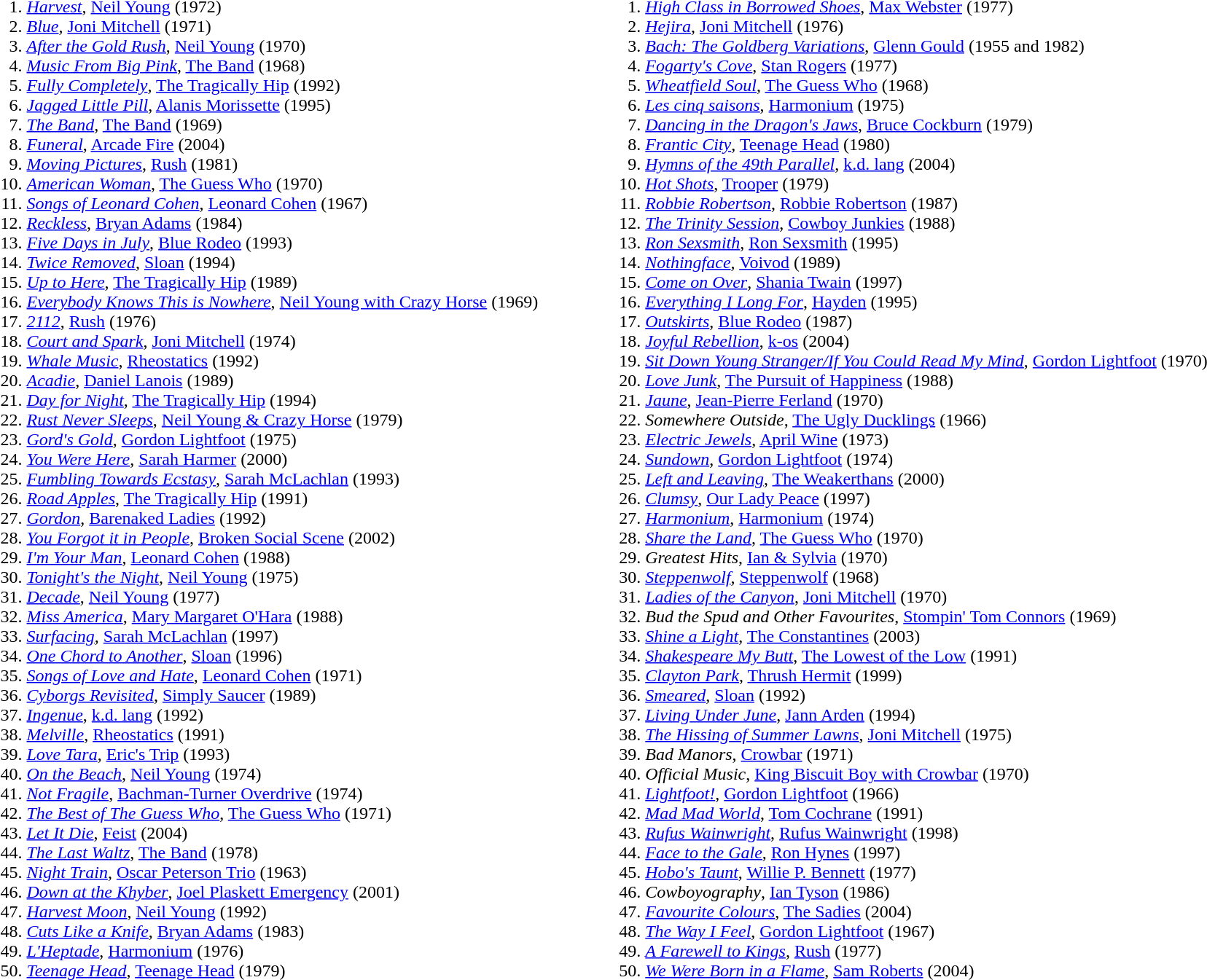<table>
<tr>
<td valign="top"><br><ol>
<li> <em><a href='#'>Harvest</a></em>, <a href='#'>Neil Young</a> (1972)</li>
<li> <em><a href='#'>Blue</a></em>, <a href='#'>Joni Mitchell</a> (1971)</li>
<li> <em><a href='#'>After the Gold Rush</a></em>, <a href='#'>Neil Young</a> (1970)</li>
<li> <em><a href='#'>Music From Big Pink</a></em>, <a href='#'>The Band</a> (1968)</li>
<li> <em><a href='#'>Fully Completely</a></em>, <a href='#'>The Tragically Hip</a> (1992)</li>
<li> <em><a href='#'>Jagged Little Pill</a></em>, <a href='#'>Alanis Morissette</a> (1995)</li>
<li> <em><a href='#'>The Band</a></em>, <a href='#'>The Band</a> (1969)</li>
<li> <em><a href='#'>Funeral</a></em>, <a href='#'>Arcade Fire</a> (2004)</li>
<li> <em><a href='#'>Moving Pictures</a></em>, <a href='#'>Rush</a> (1981)</li>
<li> <em><a href='#'>American Woman</a></em>, <a href='#'>The Guess Who</a> (1970)</li>
<li> <em><a href='#'>Songs of Leonard Cohen</a></em>, <a href='#'>Leonard Cohen</a> (1967)</li>
<li> <em><a href='#'>Reckless</a></em>, <a href='#'>Bryan Adams</a> (1984)</li>
<li> <em><a href='#'>Five Days in July</a></em>, <a href='#'>Blue Rodeo</a> (1993)</li>
<li> <em><a href='#'>Twice Removed</a></em>, <a href='#'>Sloan</a> (1994)</li>
<li> <em><a href='#'>Up to Here</a></em>, <a href='#'>The Tragically Hip</a> (1989)</li>
<li> <em><a href='#'>Everybody Knows This is Nowhere</a></em>, <a href='#'>Neil Young with Crazy Horse</a> (1969)</li>
<li> <em><a href='#'>2112</a></em>, <a href='#'>Rush</a> (1976)</li>
<li> <em><a href='#'>Court and Spark</a></em>, <a href='#'>Joni Mitchell</a> (1974)</li>
<li> <em><a href='#'>Whale Music</a></em>, <a href='#'>Rheostatics</a> (1992)</li>
<li> <em><a href='#'>Acadie</a></em>, <a href='#'>Daniel Lanois</a> (1989)</li>
<li> <em><a href='#'>Day for Night</a></em>, <a href='#'>The Tragically Hip</a> (1994)</li>
<li> <em><a href='#'>Rust Never Sleeps</a></em>, <a href='#'>Neil Young & Crazy Horse</a> (1979)</li>
<li> <em><a href='#'>Gord's Gold</a></em>, <a href='#'>Gordon Lightfoot</a> (1975)</li>
<li> <em><a href='#'>You Were Here</a></em>, <a href='#'>Sarah Harmer</a> (2000)</li>
<li> <em><a href='#'>Fumbling Towards Ecstasy</a></em>, <a href='#'>Sarah McLachlan</a> (1993)
<li> <em><a href='#'>Road Apples</a></em>, <a href='#'>The Tragically Hip</a> (1991)</li>
<li> <em><a href='#'>Gordon</a></em>, <a href='#'>Barenaked Ladies</a> (1992)</li>
<li> <em><a href='#'>You Forgot it in People</a></em>, <a href='#'>Broken Social Scene</a> (2002)</li>
<li> <em><a href='#'>I'm Your Man</a></em>, <a href='#'>Leonard Cohen</a> (1988)</li>
<li> <em><a href='#'>Tonight's the Night</a></em>, <a href='#'>Neil Young</a> (1975)</li>
<li> <em><a href='#'>Decade</a></em>, <a href='#'>Neil Young</a> (1977)</li>
<li> <em><a href='#'>Miss America</a></em>, <a href='#'>Mary Margaret O'Hara</a> (1988)</li>
<li> <em><a href='#'>Surfacing</a></em>, <a href='#'>Sarah McLachlan</a> (1997)</li>
<li> <em><a href='#'>One Chord to Another</a></em>, <a href='#'>Sloan</a> (1996)</li>
<li> <em><a href='#'>Songs of Love and Hate</a></em>, <a href='#'>Leonard Cohen</a> (1971)</li>
<li> <em><a href='#'>Cyborgs Revisited</a></em>, <a href='#'>Simply Saucer</a> (1989)</li>
<li> <em><a href='#'>Ingenue</a></em>, <a href='#'>k.d. lang</a> (1992)</li>
<li> <em><a href='#'>Melville</a></em>, <a href='#'>Rheostatics</a> (1991)</li>
<li> <em><a href='#'>Love Tara</a></em>, <a href='#'>Eric's Trip</a> (1993)</li>
<li> <em><a href='#'>On the Beach</a></em>, <a href='#'>Neil Young</a> (1974)</li>
<li> <em><a href='#'>Not Fragile</a></em>, <a href='#'>Bachman-Turner Overdrive</a> (1974)</li>
<li> <em><a href='#'>The Best of The Guess Who</a></em>, <a href='#'>The Guess Who</a> (1971)</li>
<li> <em><a href='#'>Let It Die</a></em>, <a href='#'>Feist</a> (2004)
<li> <em><a href='#'>The Last Waltz</a></em>, <a href='#'>The Band</a> (1978)</li>
<li> <em><a href='#'>Night Train</a></em>, <a href='#'>Oscar Peterson Trio</a> (1963)</li>
<li> <em><a href='#'>Down at the Khyber</a></em>, <a href='#'>Joel Plaskett Emergency</a> (2001)</li>
<li> <em><a href='#'>Harvest Moon</a></em>, <a href='#'>Neil Young</a> (1992)</li>
<li> <em><a href='#'>Cuts Like a Knife</a></em>, <a href='#'>Bryan Adams</a> (1983)</li>
<li> <em><a href='#'>L'Heptade</a></em>, <a href='#'>Harmonium</a> (1976)</li>
<li> <em><a href='#'>Teenage Head</a></em>, <a href='#'>Teenage Head</a> (1979)</li>
</ol></td>
<td width="50"> </td>
<td valign="top"><br><ol>
<li> <em><a href='#'>High Class in Borrowed Shoes</a></em>, <a href='#'>Max Webster</a> (1977)</li>
<li> <em><a href='#'>Hejira</a></em>, <a href='#'>Joni Mitchell</a> (1976)</li>
<li> <em><a href='#'>Bach: The Goldberg Variations</a></em>, <a href='#'>Glenn Gould</a> (1955 and 1982)</li>
<li> <em><a href='#'>Fogarty's Cove</a></em>, <a href='#'>Stan Rogers</a> (1977)</li>
<li> <em><a href='#'>Wheatfield Soul</a></em>, <a href='#'>The Guess Who</a> (1968)</li>
<li> <em><a href='#'>Les cinq saisons</a></em>, <a href='#'>Harmonium</a> (1975)</li>
<li> <em><a href='#'>Dancing in the Dragon's Jaws</a></em>, <a href='#'>Bruce Cockburn</a> (1979)</li>
<li> <em><a href='#'>Frantic City</a></em>, <a href='#'>Teenage Head</a> (1980)</li>
<li> <em><a href='#'>Hymns of the 49th Parallel</a></em>, <a href='#'>k.d. lang</a> (2004)</li>
<li> <em><a href='#'>Hot Shots</a></em>, <a href='#'>Trooper</a> (1979)</li>
<li> <em><a href='#'>Robbie Robertson</a></em>, <a href='#'>Robbie Robertson</a> (1987)</li>
<li> <em><a href='#'>The Trinity Session</a></em>, <a href='#'>Cowboy Junkies</a> (1988)</li>
<li> <em><a href='#'>Ron Sexsmith</a></em>, <a href='#'>Ron Sexsmith</a> (1995)</li>
<li> <em><a href='#'>Nothingface</a></em>, <a href='#'>Voivod</a> (1989)</li>
<li> <em><a href='#'>Come on Over</a></em>, <a href='#'>Shania Twain</a> (1997)</li>
<li> <em><a href='#'>Everything I Long For</a></em>, <a href='#'>Hayden</a> (1995)</li>
<li> <em><a href='#'>Outskirts</a></em>, <a href='#'>Blue Rodeo</a> (1987)</li>
<li> <em><a href='#'>Joyful Rebellion</a></em>, <a href='#'>k-os</a> (2004)
<li> <em><a href='#'>Sit Down Young Stranger/If You Could Read My Mind</a></em>, <a href='#'>Gordon Lightfoot</a> (1970)</li>
<li> <em><a href='#'>Love Junk</a></em>, <a href='#'>The Pursuit of Happiness</a> (1988)</li>
<li> <em><a href='#'>Jaune</a></em>, <a href='#'>Jean-Pierre Ferland</a> (1970)</li>
<li> <em>Somewhere Outside</em>, <a href='#'>The Ugly Ducklings</a> (1966)
<li> <em><a href='#'>Electric Jewels</a></em>, <a href='#'>April Wine</a> (1973)</li>
<li> <em><a href='#'>Sundown</a></em>, <a href='#'>Gordon Lightfoot</a> (1974)</li>
<li> <em><a href='#'>Left and Leaving</a></em>, <a href='#'>The Weakerthans</a> (2000)</li>
<li> <em><a href='#'>Clumsy</a></em>, <a href='#'>Our Lady Peace</a> (1997)</li>
<li> <em><a href='#'>Harmonium</a></em>, <a href='#'>Harmonium</a> (1974)</li>
<li> <em><a href='#'>Share the Land</a></em>, <a href='#'>The Guess Who</a> (1970)</li>
<li> <em>Greatest Hits</em>, <a href='#'>Ian & Sylvia</a> (1970)</li>
<li> <em><a href='#'>Steppenwolf</a></em>, <a href='#'>Steppenwolf</a> (1968)</li>
<li> <em><a href='#'>Ladies of the Canyon</a></em>, <a href='#'>Joni Mitchell</a> (1970)</li>
<li> <em>Bud the Spud and Other Favourites</em>, <a href='#'>Stompin' Tom Connors</a> (1969)</li>
<li> <em><a href='#'>Shine a Light</a></em>, <a href='#'>The Constantines</a> (2003)</li>
<li> <em><a href='#'>Shakespeare My Butt</a></em>, <a href='#'>The Lowest of the Low</a> (1991)</li>
<li> <em><a href='#'>Clayton Park</a></em>, <a href='#'>Thrush Hermit</a> (1999)</li>
<li> <em><a href='#'>Smeared</a></em>, <a href='#'>Sloan</a> (1992)</li>
<li> <em><a href='#'>Living Under June</a></em>, <a href='#'>Jann Arden</a> (1994)</li>
<li> <em><a href='#'>The Hissing of Summer Lawns</a></em>, <a href='#'>Joni Mitchell</a> (1975)</li>
<li> <em>Bad Manors</em>, <a href='#'>Crowbar</a> (1971)</li>
<li> <em>Official Music</em>, <a href='#'>King Biscuit Boy with Crowbar</a> (1970)</li>
<li> <em><a href='#'>Lightfoot!</a></em>, <a href='#'>Gordon Lightfoot</a> (1966)</li>
<li> <em><a href='#'>Mad Mad World</a></em>, <a href='#'>Tom Cochrane</a> (1991)</li>
<li> <em><a href='#'>Rufus Wainwright</a></em>, <a href='#'>Rufus Wainwright</a> (1998)</li>
<li> <em><a href='#'>Face to the Gale</a></em>, <a href='#'>Ron Hynes</a> (1997)</li>
<li> <em><a href='#'>Hobo's Taunt</a></em>, <a href='#'>Willie P. Bennett</a> (1977)
<li> <em>Cowboyography</em>, <a href='#'>Ian Tyson</a> (1986)</li>
<li> <em><a href='#'>Favourite Colours</a></em>, <a href='#'>The Sadies</a> (2004)</li>
<li> <em><a href='#'>The Way I Feel</a></em>, <a href='#'>Gordon Lightfoot</a> (1967)</li>
<li> <em><a href='#'>A Farewell to Kings</a></em>, <a href='#'>Rush</a> (1977)</li>
<li> <em><a href='#'>We Were Born in a Flame</a></em>, <a href='#'>Sam Roberts</a> (2004)</li>
</ol></td>
</tr>
</table>
